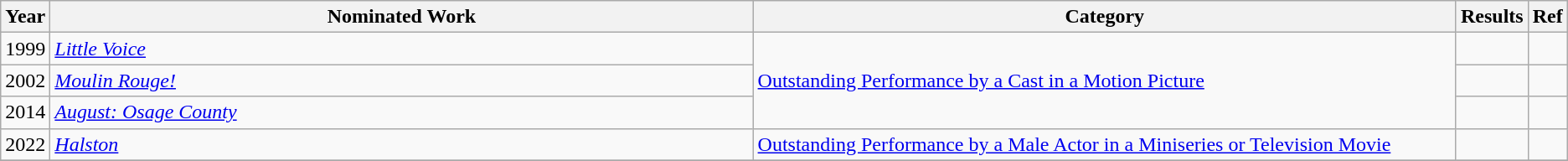<table class="wikitable">
<tr>
<th scope="col" style="width:1em;">Year</th>
<th scope="col" style="width:35em;">Nominated Work</th>
<th scope="col" style="width:35em;">Category</th>
<th scope="col" style="width:1em;">Results</th>
<th scope="col" style="width:1em;">Ref</th>
</tr>
<tr>
<td>1999</td>
<td><em><a href='#'>Little Voice</a></em></td>
<td rowspan="3"><a href='#'>Outstanding Performance by a Cast in a Motion Picture</a></td>
<td></td>
<td></td>
</tr>
<tr>
<td>2002</td>
<td><em><a href='#'>Moulin Rouge!</a></em></td>
<td></td>
<td></td>
</tr>
<tr>
<td>2014</td>
<td><em><a href='#'>August: Osage County</a></em></td>
<td></td>
<td></td>
</tr>
<tr>
<td>2022</td>
<td><em><a href='#'>Halston</a></em></td>
<td><a href='#'>Outstanding Performance by a Male Actor in a Miniseries or Television Movie</a></td>
<td></td>
<td></td>
</tr>
<tr>
</tr>
</table>
